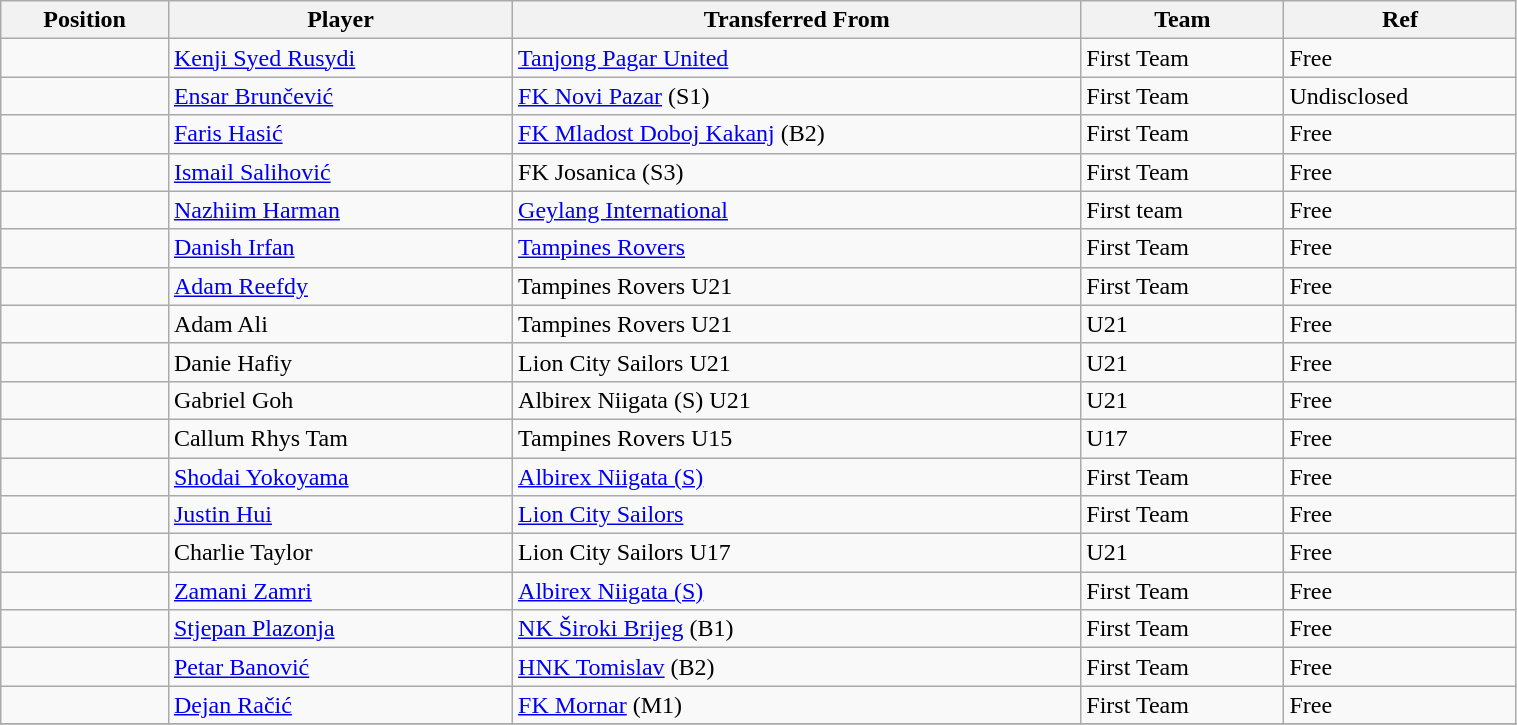<table class="wikitable sortable" style="width:80%; text-align:center; font-size:100%; text-align:left;">
<tr>
<th><strong>Position</strong></th>
<th><strong>Player</strong></th>
<th><strong>Transferred From</strong></th>
<th><strong>Team</strong></th>
<th><strong>Ref</strong></th>
</tr>
<tr>
<td></td>
<td> <a href='#'>Kenji Syed Rusydi</a></td>
<td> <a href='#'>Tanjong Pagar United</a></td>
<td>First Team</td>
<td>Free </td>
</tr>
<tr>
<td></td>
<td> <a href='#'>Ensar Brunčević</a></td>
<td> <a href='#'>FK Novi Pazar</a> (S1)</td>
<td>First Team</td>
<td>Undisclosed </td>
</tr>
<tr>
<td></td>
<td> <a href='#'>Faris Hasić</a></td>
<td> <a href='#'>FK Mladost Doboj Kakanj</a> (B2)</td>
<td>First Team</td>
<td>Free </td>
</tr>
<tr>
<td></td>
<td> <a href='#'>Ismail Salihović</a></td>
<td> FK Josanica (S3)</td>
<td>First Team</td>
<td>Free </td>
</tr>
<tr>
<td></td>
<td> <a href='#'>Nazhiim Harman</a></td>
<td> <a href='#'>Geylang International</a></td>
<td>First team</td>
<td>Free </td>
</tr>
<tr>
<td></td>
<td> <a href='#'>Danish Irfan</a></td>
<td> <a href='#'>Tampines Rovers</a></td>
<td>First Team</td>
<td>Free </td>
</tr>
<tr>
<td></td>
<td> <a href='#'>Adam Reefdy</a></td>
<td> Tampines Rovers U21</td>
<td>First Team</td>
<td>Free</td>
</tr>
<tr>
<td></td>
<td> Adam Ali</td>
<td> Tampines Rovers U21</td>
<td>U21</td>
<td>Free</td>
</tr>
<tr>
<td></td>
<td> Danie Hafiy</td>
<td> Lion City Sailors U21</td>
<td>U21</td>
<td>Free</td>
</tr>
<tr>
<td></td>
<td> Gabriel Goh</td>
<td> Albirex Niigata (S) U21</td>
<td>U21</td>
<td>Free</td>
</tr>
<tr>
<td></td>
<td> Callum Rhys Tam</td>
<td> Tampines Rovers U15</td>
<td>U17</td>
<td>Free</td>
</tr>
<tr>
<td></td>
<td> <a href='#'>Shodai Yokoyama</a></td>
<td> <a href='#'>Albirex Niigata (S)</a></td>
<td>First Team</td>
<td>Free </td>
</tr>
<tr>
<td></td>
<td> <a href='#'>Justin Hui</a></td>
<td> <a href='#'>Lion City Sailors</a></td>
<td>First Team</td>
<td>Free </td>
</tr>
<tr>
<td></td>
<td> Charlie Taylor</td>
<td> Lion City Sailors U17</td>
<td>U21</td>
<td>Free</td>
</tr>
<tr>
<td></td>
<td> <a href='#'>Zamani Zamri</a></td>
<td> <a href='#'>Albirex Niigata (S)</a></td>
<td>First Team</td>
<td>Free </td>
</tr>
<tr>
<td></td>
<td> <a href='#'>Stjepan Plazonja</a></td>
<td> <a href='#'>NK Široki Brijeg</a> (B1)</td>
<td>First Team</td>
<td>Free </td>
</tr>
<tr>
<td></td>
<td> <a href='#'>Petar Banović</a></td>
<td> <a href='#'>HNK Tomislav</a> (B2)</td>
<td>First Team</td>
<td>Free </td>
</tr>
<tr>
<td></td>
<td> <a href='#'>Dejan Račić</a></td>
<td> <a href='#'>FK Mornar</a> (M1)</td>
<td>First Team</td>
<td>Free </td>
</tr>
<tr>
</tr>
</table>
